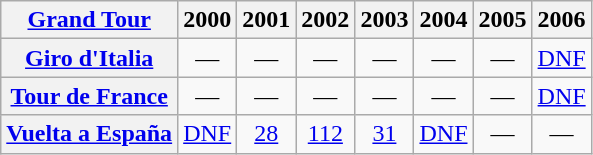<table class="wikitable plainrowheaders">
<tr>
<th scope="col"><a href='#'>Grand Tour</a></th>
<th scope="col">2000</th>
<th scope="col">2001</th>
<th scope="col">2002</th>
<th scope="col">2003</th>
<th scope="col">2004</th>
<th scope="col">2005</th>
<th scope="col">2006</th>
</tr>
<tr style="text-align:center;">
<th scope="row"> <a href='#'>Giro d'Italia</a></th>
<td>—</td>
<td>—</td>
<td>—</td>
<td>—</td>
<td>—</td>
<td>—</td>
<td><a href='#'>DNF</a></td>
</tr>
<tr style="text-align:center;">
<th scope="row"> <a href='#'>Tour de France</a></th>
<td>—</td>
<td>—</td>
<td>—</td>
<td>—</td>
<td>—</td>
<td>—</td>
<td><a href='#'>DNF</a></td>
</tr>
<tr style="text-align:center;">
<th scope="row"> <a href='#'>Vuelta a España</a></th>
<td><a href='#'>DNF</a></td>
<td><a href='#'>28</a></td>
<td><a href='#'>112</a></td>
<td><a href='#'>31</a></td>
<td><a href='#'>DNF</a></td>
<td>—</td>
<td>—</td>
</tr>
</table>
